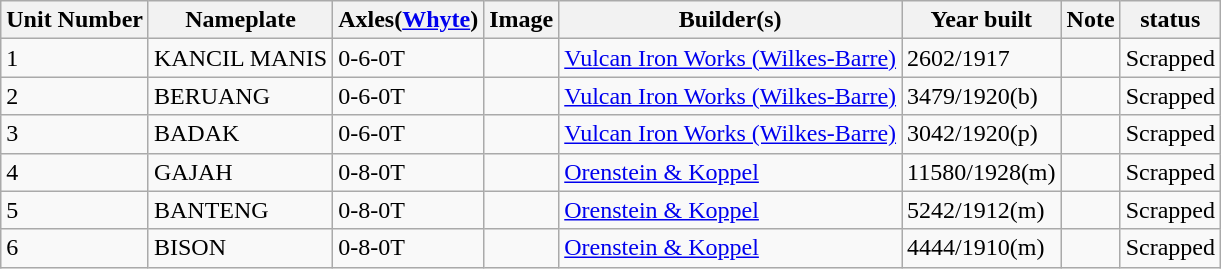<table class="wikitable">
<tr>
<th>Unit Number</th>
<th>Nameplate</th>
<th>Axles(<a href='#'>Whyte</a>)</th>
<th>Image</th>
<th>Builder(s)</th>
<th>Year built</th>
<th>Note</th>
<th>status</th>
</tr>
<tr>
<td>1</td>
<td>KANCIL MANIS</td>
<td>0-6-0T</td>
<td></td>
<td> <a href='#'>Vulcan Iron Works (Wilkes-Barre)</a></td>
<td>2602/1917</td>
<td></td>
<td>Scrapped</td>
</tr>
<tr>
<td>2</td>
<td>BERUANG</td>
<td>0-6-0T</td>
<td></td>
<td> <a href='#'>Vulcan Iron Works (Wilkes-Barre)</a></td>
<td>3479/1920(b)</td>
<td></td>
<td>Scrapped</td>
</tr>
<tr>
<td>3</td>
<td>BADAK</td>
<td>0-6-0T</td>
<td></td>
<td> <a href='#'>Vulcan Iron Works (Wilkes-Barre)</a></td>
<td>3042/1920(p)</td>
<td></td>
<td>Scrapped</td>
</tr>
<tr>
<td>4</td>
<td>GAJAH</td>
<td>0-8-0T</td>
<td></td>
<td> <a href='#'>Orenstein & Koppel</a></td>
<td>11580/1928(m)</td>
<td></td>
<td>Scrapped</td>
</tr>
<tr>
<td>5</td>
<td>BANTENG</td>
<td>0-8-0T</td>
<td></td>
<td> <a href='#'>Orenstein & Koppel</a></td>
<td>5242/1912(m)</td>
<td></td>
<td>Scrapped</td>
</tr>
<tr>
<td>6</td>
<td>BISON</td>
<td>0-8-0T</td>
<td></td>
<td> <a href='#'>Orenstein & Koppel</a></td>
<td>4444/1910(m)</td>
<td></td>
<td>Scrapped</td>
</tr>
</table>
